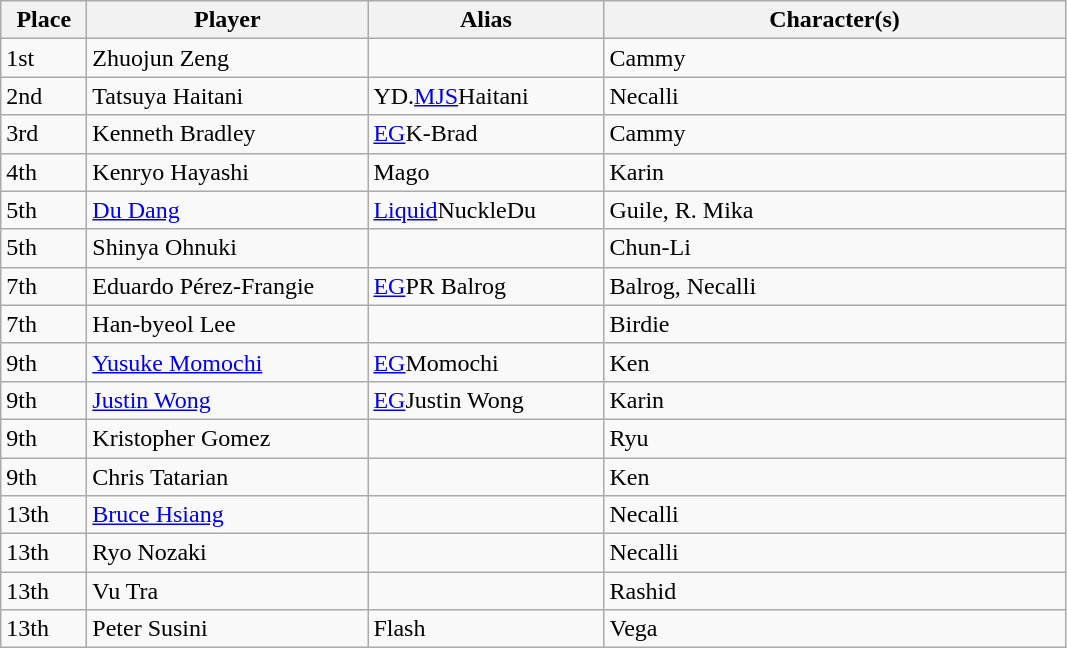<table class="wikitable">
<tr>
<th style="width:50px;">Place</th>
<th style="width:180px;">Player</th>
<th style="width:150px;">Alias</th>
<th style="width:300px;">Character(s)</th>
</tr>
<tr>
<td>1st</td>
<td> Zhuojun Zeng</td>
<td></td>
<td>Cammy</td>
</tr>
<tr>
<td>2nd</td>
<td> Tatsuya Haitani</td>
<td>YD.<a href='#'>MJS</a>Haitani</td>
<td>Necalli</td>
</tr>
<tr>
<td>3rd</td>
<td> Kenneth Bradley</td>
<td><a href='#'>EG</a>K-Brad</td>
<td>Cammy</td>
</tr>
<tr>
<td>4th</td>
<td> Kenryo Hayashi</td>
<td>Mago</td>
<td>Karin</td>
</tr>
<tr>
<td>5th</td>
<td> <a href='#'>Du Dang</a></td>
<td><a href='#'>Liquid</a>NuckleDu</td>
<td>Guile, R. Mika</td>
</tr>
<tr>
<td>5th</td>
<td> Shinya Ohnuki</td>
<td></td>
<td>Chun-Li</td>
</tr>
<tr>
<td>7th</td>
<td> Eduardo Pérez-Frangie</td>
<td><a href='#'>EG</a>PR Balrog</td>
<td>Balrog, Necalli</td>
</tr>
<tr>
<td>7th</td>
<td> Han-byeol Lee</td>
<td></td>
<td>Birdie</td>
</tr>
<tr>
<td>9th</td>
<td> <a href='#'>Yusuke Momochi</a></td>
<td><a href='#'>EG</a>Momochi</td>
<td>Ken</td>
</tr>
<tr>
<td>9th</td>
<td> <a href='#'>Justin Wong</a></td>
<td><a href='#'>EG</a>Justin Wong</td>
<td>Karin</td>
</tr>
<tr>
<td>9th</td>
<td> Kristopher Gomez</td>
<td></td>
<td>Ryu</td>
</tr>
<tr>
<td>9th</td>
<td> Chris Tatarian</td>
<td></td>
<td>Ken</td>
</tr>
<tr>
<td>13th</td>
<td> <a href='#'>Bruce Hsiang</a></td>
<td></td>
<td>Necalli</td>
</tr>
<tr>
<td>13th</td>
<td> Ryo Nozaki</td>
<td></td>
<td>Necalli</td>
</tr>
<tr>
<td>13th</td>
<td> Vu Tra</td>
<td></td>
<td>Rashid</td>
</tr>
<tr>
<td>13th</td>
<td> Peter Susini</td>
<td>Flash</td>
<td>Vega</td>
</tr>
</table>
